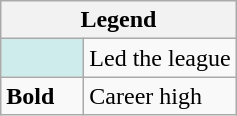<table class="wikitable mw-collapsible mw-collapsed">
<tr>
<th colspan="2">Legend</th>
</tr>
<tr>
<td style="background:#cfecec; width:3em;"></td>
<td>Led the league</td>
</tr>
<tr>
<td><strong>Bold</strong></td>
<td>Career high</td>
</tr>
</table>
